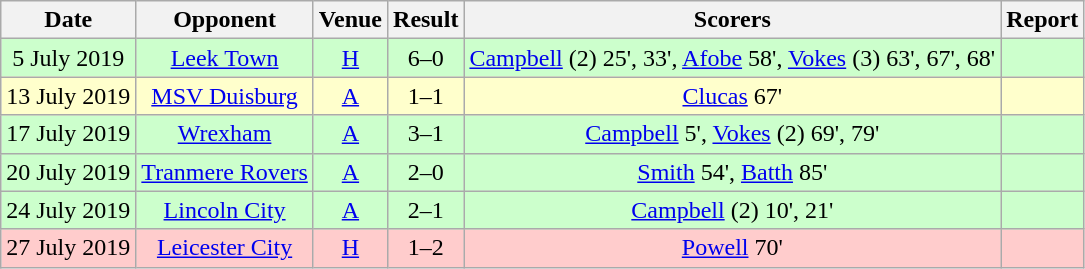<table class="wikitable" style="font-size:100%; text-align:center">
<tr>
<th>Date</th>
<th>Opponent</th>
<th>Venue</th>
<th>Result</th>
<th>Scorers</th>
<th>Report</th>
</tr>
<tr bgcolor=CCFFCC>
<td>5 July 2019</td>
<td><a href='#'>Leek Town</a></td>
<td><a href='#'>H</a></td>
<td>6–0</td>
<td><a href='#'>Campbell</a> (2) 25', 33', <a href='#'>Afobe</a> 58', <a href='#'>Vokes</a> (3) 63', 67', 68'</td>
<td></td>
</tr>
<tr bgcolor=FFFFCC>
<td>13 July 2019</td>
<td><a href='#'>MSV Duisburg</a></td>
<td><a href='#'>A</a></td>
<td>1–1</td>
<td><a href='#'>Clucas</a> 67'</td>
<td></td>
</tr>
<tr bgcolor=CCFFCC>
<td>17 July 2019</td>
<td><a href='#'>Wrexham</a></td>
<td><a href='#'>A</a></td>
<td>3–1</td>
<td><a href='#'>Campbell</a> 5', <a href='#'>Vokes</a> (2) 69', 79'</td>
<td></td>
</tr>
<tr bgcolor=CCFFCC>
<td>20 July 2019</td>
<td><a href='#'>Tranmere Rovers</a></td>
<td><a href='#'>A</a></td>
<td>2–0</td>
<td><a href='#'>Smith</a> 54', <a href='#'>Batth</a> 85'</td>
<td></td>
</tr>
<tr bgcolor=CCFFCC>
<td>24 July 2019</td>
<td><a href='#'>Lincoln City</a></td>
<td><a href='#'>A</a></td>
<td>2–1</td>
<td><a href='#'>Campbell</a> (2) 10', 21'</td>
<td></td>
</tr>
<tr bgcolor=FFCCCC>
<td>27 July 2019</td>
<td><a href='#'>Leicester City</a></td>
<td><a href='#'>H</a></td>
<td>1–2</td>
<td><a href='#'>Powell</a> 70'</td>
<td></td>
</tr>
</table>
